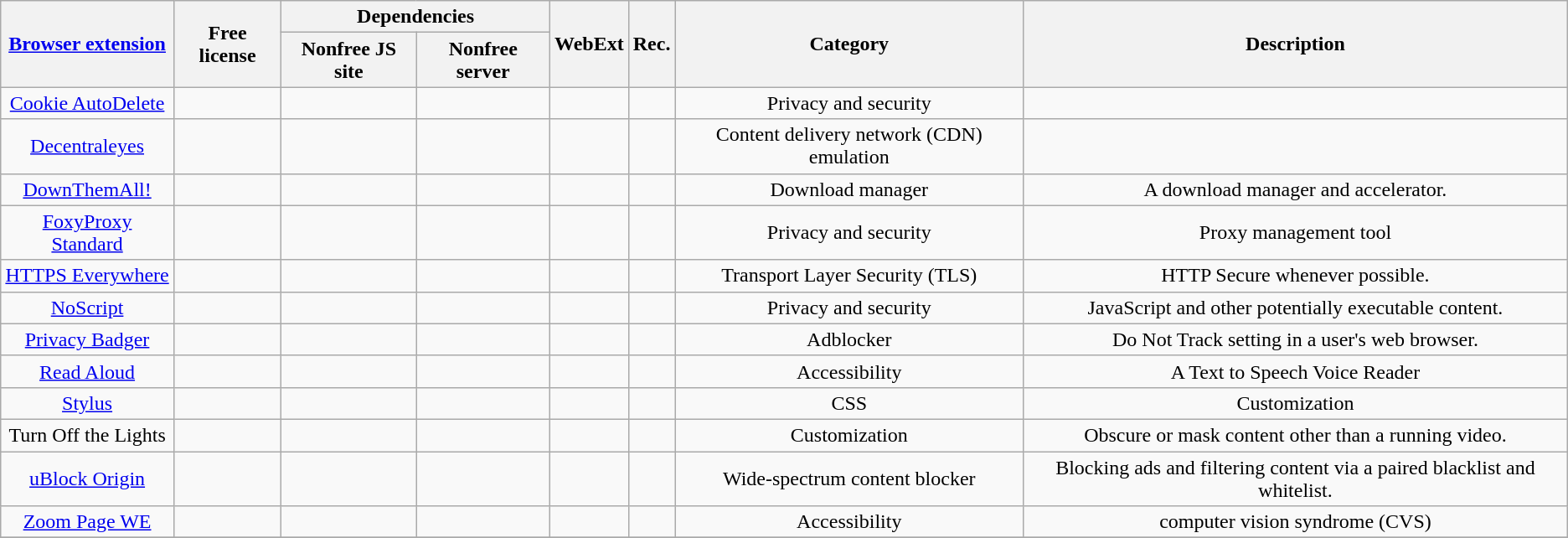<table class="wikitable sortable" style="width: auto; text-align: center;">
<tr>
<th rowspan="2"><a href='#'>Browser extension</a></th>
<th rowspan="2">Free license</th>
<th colspan="2">Dependencies</th>
<th rowspan="2">WebExt</th>
<th rowspan="2">Rec.</th>
<th rowspan="2">Category</th>
<th rowspan="2">Description</th>
</tr>
<tr>
<th>Nonfree JS site</th>
<th>Nonfree server</th>
</tr>
<tr>
<td><a href='#'>Cookie AutoDelete</a></td>
<td></td>
<td></td>
<td></td>
<td></td>
<td></td>
<td>Privacy and security</td>
<td></td>
</tr>
<tr>
<td><a href='#'>Decentraleyes</a></td>
<td></td>
<td></td>
<td></td>
<td></td>
<td></td>
<td>Content delivery network (CDN) emulation</td>
<td></td>
</tr>
<tr>
<td><a href='#'>DownThemAll!</a></td>
<td></td>
<td></td>
<td></td>
<td></td>
<td></td>
<td>Download manager</td>
<td>A download manager and accelerator.</td>
</tr>
<tr>
<td><a href='#'>FoxyProxy Standard</a></td>
<td></td>
<td></td>
<td></td>
<td></td>
<td></td>
<td>Privacy and security</td>
<td>Proxy management tool</td>
</tr>
<tr>
<td><a href='#'>HTTPS Everywhere</a></td>
<td></td>
<td></td>
<td></td>
<td></td>
<td></td>
<td>Transport Layer Security (TLS)</td>
<td>HTTP Secure whenever possible.</td>
</tr>
<tr>
<td><a href='#'>NoScript</a></td>
<td></td>
<td></td>
<td></td>
<td></td>
<td></td>
<td>Privacy and security</td>
<td>JavaScript and other potentially executable content.</td>
</tr>
<tr>
<td><a href='#'>Privacy Badger</a></td>
<td></td>
<td></td>
<td></td>
<td></td>
<td></td>
<td>Adblocker</td>
<td>Do Not Track setting in a user's web browser.</td>
</tr>
<tr>
<td><a href='#'>Read Aloud</a></td>
<td></td>
<td></td>
<td></td>
<td></td>
<td></td>
<td>Accessibility</td>
<td>A Text to Speech Voice Reader</td>
</tr>
<tr>
<td><a href='#'>Stylus</a></td>
<td></td>
<td></td>
<td></td>
<td></td>
<td></td>
<td>CSS</td>
<td>Customization</td>
</tr>
<tr>
<td>Turn Off the Lights</td>
<td></td>
<td></td>
<td></td>
<td></td>
<td></td>
<td>Customization</td>
<td>Obscure or mask content other than a running video.</td>
</tr>
<tr>
<td><a href='#'>uBlock Origin</a></td>
<td></td>
<td></td>
<td></td>
<td></td>
<td></td>
<td>Wide-spectrum content blocker</td>
<td>Blocking ads and filtering content via a paired blacklist and whitelist.</td>
</tr>
<tr>
<td><a href='#'>Zoom Page WE</a></td>
<td></td>
<td></td>
<td></td>
<td></td>
<td></td>
<td>Accessibility</td>
<td>computer vision syndrome (CVS)</td>
</tr>
<tr>
</tr>
</table>
